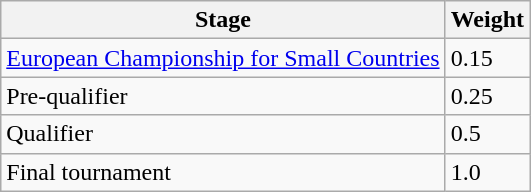<table class="wikitable">
<tr>
<th>Stage</th>
<th>Weight</th>
</tr>
<tr>
<td><a href='#'>European Championship for Small Countries</a></td>
<td>0.15</td>
</tr>
<tr>
<td>Pre-qualifier</td>
<td>0.25</td>
</tr>
<tr>
<td>Qualifier</td>
<td>0.5</td>
</tr>
<tr>
<td>Final tournament</td>
<td>1.0</td>
</tr>
</table>
